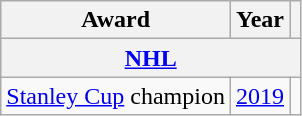<table class="wikitable">
<tr>
<th>Award</th>
<th>Year</th>
<th></th>
</tr>
<tr>
<th colspan="3"><a href='#'>NHL</a></th>
</tr>
<tr>
<td><a href='#'>Stanley Cup</a> champion</td>
<td><a href='#'>2019</a></td>
<td></td>
</tr>
</table>
